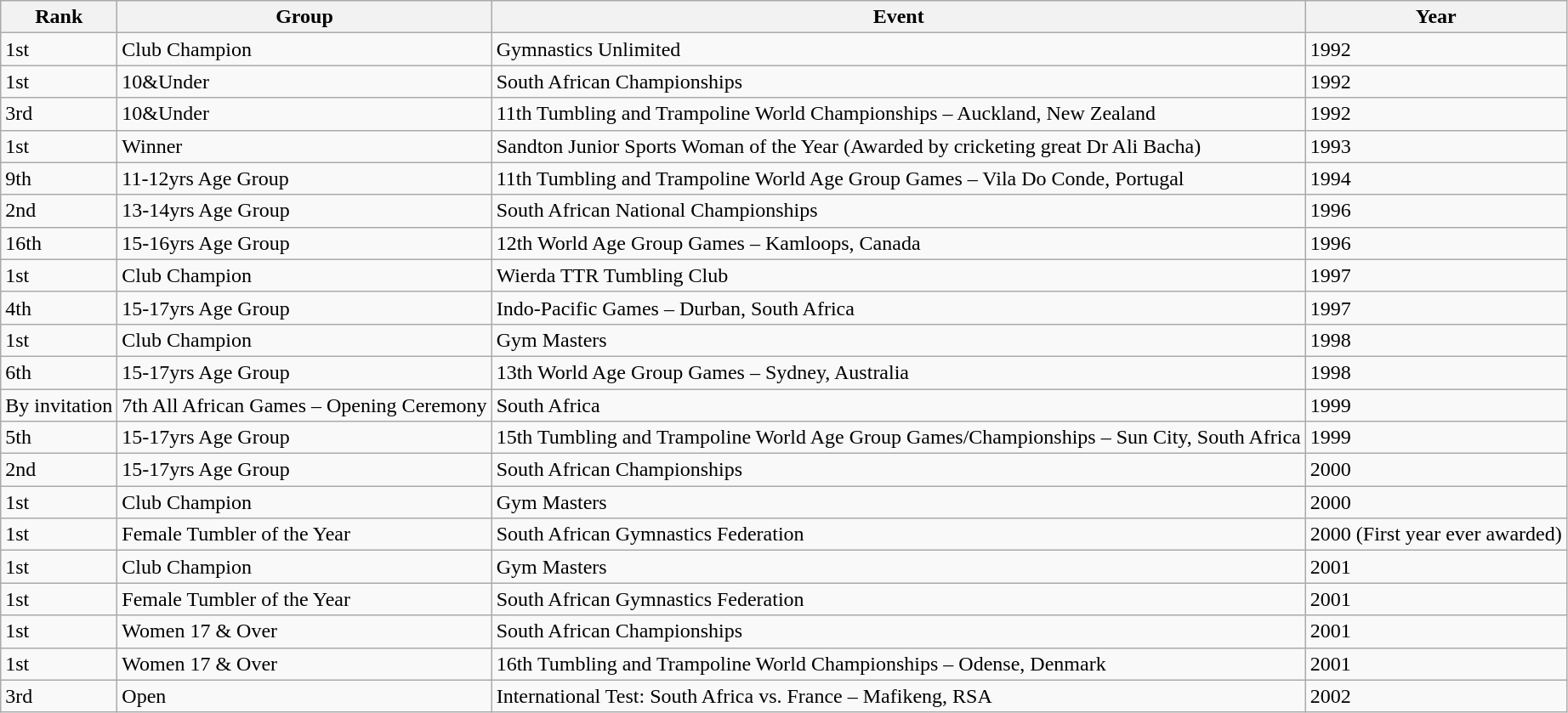<table class="wikitable sortable">
<tr>
<th>Rank</th>
<th>Group</th>
<th>Event</th>
<th>Year</th>
</tr>
<tr>
<td>1st</td>
<td>Club Champion</td>
<td>Gymnastics Unlimited</td>
<td>1992</td>
</tr>
<tr>
<td>1st</td>
<td>10&Under</td>
<td>South African Championships</td>
<td>1992</td>
</tr>
<tr>
<td>3rd</td>
<td>10&Under</td>
<td>11th Tumbling and Trampoline World Championships – Auckland, New Zealand</td>
<td>1992</td>
</tr>
<tr>
<td>1st</td>
<td>Winner</td>
<td>Sandton Junior Sports Woman of the Year (Awarded by cricketing great Dr Ali Bacha)</td>
<td>1993</td>
</tr>
<tr>
<td>9th</td>
<td>11-12yrs Age Group</td>
<td>11th Tumbling and Trampoline World Age Group Games – Vila Do Conde, Portugal</td>
<td>1994</td>
</tr>
<tr>
<td>2nd</td>
<td>13-14yrs Age Group</td>
<td>South African National Championships</td>
<td>1996</td>
</tr>
<tr>
<td>16th</td>
<td>15-16yrs Age Group</td>
<td>12th World Age Group Games – Kamloops, Canada</td>
<td>1996</td>
</tr>
<tr>
<td>1st</td>
<td>Club Champion</td>
<td>Wierda TTR Tumbling Club</td>
<td>1997</td>
</tr>
<tr>
<td>4th</td>
<td>15-17yrs Age Group</td>
<td>Indo-Pacific Games – Durban, South Africa</td>
<td>1997</td>
</tr>
<tr>
<td>1st</td>
<td>Club Champion</td>
<td>Gym Masters</td>
<td>1998</td>
</tr>
<tr>
<td>6th</td>
<td>15-17yrs Age Group</td>
<td>13th World Age Group Games – Sydney, Australia</td>
<td>1998</td>
</tr>
<tr>
<td>By invitation</td>
<td>7th All African Games – Opening Ceremony</td>
<td>South Africa</td>
<td>1999</td>
</tr>
<tr>
<td>5th</td>
<td>15-17yrs Age Group</td>
<td>15th Tumbling and Trampoline World Age Group Games/Championships –  Sun City, South Africa</td>
<td>1999</td>
</tr>
<tr>
<td>2nd</td>
<td>15-17yrs Age Group</td>
<td>South African Championships</td>
<td>2000</td>
</tr>
<tr>
<td>1st</td>
<td>Club Champion</td>
<td>Gym Masters</td>
<td>2000</td>
</tr>
<tr>
<td>1st</td>
<td>Female Tumbler of the Year</td>
<td>South African Gymnastics Federation</td>
<td>2000 (First year ever awarded)</td>
</tr>
<tr>
<td>1st</td>
<td>Club Champion</td>
<td>Gym Masters</td>
<td>2001</td>
</tr>
<tr>
<td>1st</td>
<td>Female Tumbler of the Year</td>
<td>South African Gymnastics Federation</td>
<td>2001</td>
</tr>
<tr>
<td>1st</td>
<td>Women 17 & Over</td>
<td>South African Championships</td>
<td>2001</td>
</tr>
<tr>
<td>1st</td>
<td>Women 17 & Over</td>
<td>16th Tumbling and Trampoline World Championships –  Odense, Denmark</td>
<td>2001</td>
</tr>
<tr>
<td>3rd</td>
<td>Open</td>
<td>International Test: South Africa vs. France – Mafikeng, RSA</td>
<td>2002</td>
</tr>
</table>
